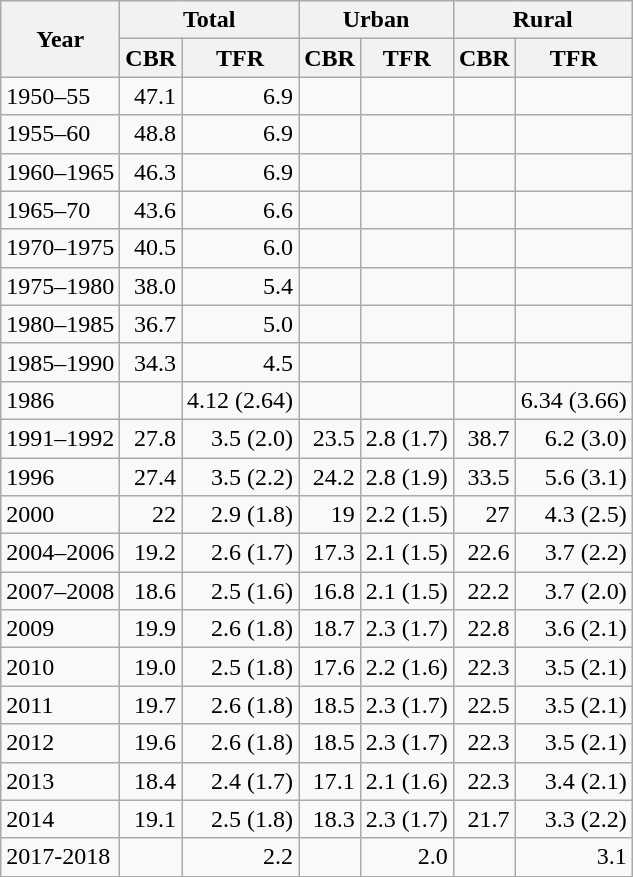<table class="wikitable">
<tr>
<th rowspan=2>Year</th>
<th colspan=2>Total</th>
<th colspan=2>Urban</th>
<th colspan=2>Rural</th>
</tr>
<tr>
<th>CBR</th>
<th>TFR</th>
<th>CBR</th>
<th>TFR</th>
<th>CBR</th>
<th>TFR</th>
</tr>
<tr>
<td>1950–55</td>
<td style="text-align:right;">47.1</td>
<td style="text-align:right;">6.9</td>
<td style="text-align:right;"></td>
<td style="text-align:right;"></td>
<td style="text-align:right;"></td>
<td style="text-align:right;"></td>
</tr>
<tr>
<td>1955–60</td>
<td style="text-align:right;">48.8</td>
<td style="text-align:right;">6.9</td>
<td style="text-align:right;"></td>
<td style="text-align:right;"></td>
<td style="text-align:right;"></td>
<td style="text-align:right;"></td>
</tr>
<tr>
<td>1960–1965</td>
<td style="text-align:right;">46.3</td>
<td style="text-align:right;">6.9</td>
<td style="text-align:right;"></td>
<td style="text-align:right;"></td>
<td style="text-align:right;"></td>
<td style="text-align:right;"></td>
</tr>
<tr>
<td>1965–70</td>
<td style="text-align:right;">43.6</td>
<td style="text-align:right;">6.6</td>
<td style="text-align:right;"></td>
<td style="text-align:right;"></td>
<td style="text-align:right;"></td>
<td style="text-align:right;"></td>
</tr>
<tr>
<td>1970–1975</td>
<td style="text-align:right;">40.5</td>
<td style="text-align:right;">6.0</td>
<td style="text-align:right;"></td>
<td style="text-align:right;"></td>
<td style="text-align:right;"></td>
<td style="text-align:right;"></td>
</tr>
<tr>
<td>1975–1980</td>
<td style="text-align:right;">38.0</td>
<td style="text-align:right;">5.4</td>
<td style="text-align:right;"></td>
<td style="text-align:right;"></td>
<td style="text-align:right;"></td>
<td style="text-align:right;"></td>
</tr>
<tr>
<td>1980–1985</td>
<td style="text-align:right;">36.7</td>
<td style="text-align:right;">5.0</td>
<td style="text-align:right;"></td>
<td style="text-align:right;"></td>
<td style="text-align:right;"></td>
<td style="text-align:right;"></td>
</tr>
<tr>
<td>1985–1990</td>
<td style="text-align:right;">34.3</td>
<td style="text-align:right;">4.5</td>
<td style="text-align:right;"></td>
<td style="text-align:right;"></td>
<td style="text-align:right;"></td>
<td style="text-align:right;"></td>
</tr>
<tr>
<td>1986</td>
<td style="text-align:right;"></td>
<td style="text-align:right;">4.12 (2.64)</td>
<td style="text-align:right;"></td>
<td style="text-align:right;"></td>
<td style="text-align:right;"></td>
<td style="text-align:right;">6.34 (3.66)</td>
</tr>
<tr>
<td>1991–1992</td>
<td style="text-align:right;">27.8</td>
<td style="text-align:right;">3.5 (2.0)</td>
<td style="text-align:right;">23.5</td>
<td style="text-align:right;">2.8 (1.7)</td>
<td style="text-align:right;">38.7</td>
<td style="text-align:right;">6.2 (3.0)</td>
</tr>
<tr>
<td>1996</td>
<td style="text-align:right;">27.4</td>
<td style="text-align:right;">3.5 (2.2)</td>
<td style="text-align:right;">24.2</td>
<td style="text-align:right;">2.8 (1.9)</td>
<td style="text-align:right;">33.5</td>
<td style="text-align:right;">5.6 (3.1)</td>
</tr>
<tr>
<td>2000</td>
<td style="text-align:right;">22</td>
<td style="text-align:right;">2.9 (1.8)</td>
<td style="text-align:right;">19</td>
<td style="text-align:right;">2.2 (1.5)</td>
<td style="text-align:right;">27</td>
<td style="text-align:right;">4.3 (2.5)</td>
</tr>
<tr>
<td>2004–2006</td>
<td style="text-align:right;">19.2</td>
<td style="text-align:right;">2.6 (1.7)</td>
<td style="text-align:right;">17.3</td>
<td style="text-align:right;">2.1 (1.5)</td>
<td style="text-align:right;">22.6</td>
<td style="text-align:right;">3.7 (2.2)</td>
</tr>
<tr>
<td>2007–2008</td>
<td style="text-align:right;">18.6</td>
<td style="text-align:right;">2.5 (1.6)</td>
<td style="text-align:right;">16.8</td>
<td style="text-align:right;">2.1 (1.5)</td>
<td style="text-align:right;">22.2</td>
<td style="text-align:right;">3.7 (2.0)</td>
</tr>
<tr>
<td>2009</td>
<td style="text-align:right;">19.9</td>
<td style="text-align:right;">2.6 (1.8)</td>
<td style="text-align:right;">18.7</td>
<td style="text-align:right;">2.3 (1.7)</td>
<td style="text-align:right;">22.8</td>
<td style="text-align:right;">3.6 (2.1)</td>
</tr>
<tr>
<td>2010</td>
<td style="text-align:right;">19.0</td>
<td style="text-align:right;">2.5 (1.8)</td>
<td style="text-align:right;">17.6</td>
<td style="text-align:right;">2.2 (1.6)</td>
<td style="text-align:right;">22.3</td>
<td style="text-align:right;">3.5 (2.1)</td>
</tr>
<tr>
<td>2011</td>
<td style="text-align:right;">19.7</td>
<td style="text-align:right;">2.6 (1.8)</td>
<td style="text-align:right;">18.5</td>
<td style="text-align:right;">2.3 (1.7)</td>
<td style="text-align:right;">22.5</td>
<td style="text-align:right;">3.5 (2.1)</td>
</tr>
<tr>
<td>2012</td>
<td style="text-align:right;">19.6</td>
<td style="text-align:right;">2.6 (1.8)</td>
<td style="text-align:right;">18.5</td>
<td style="text-align:right;">2.3 (1.7)</td>
<td style="text-align:right;">22.3</td>
<td style="text-align:right;">3.5 (2.1)</td>
</tr>
<tr>
<td>2013</td>
<td style="text-align:right;">18.4</td>
<td style="text-align:right;">2.4 (1.7)</td>
<td style="text-align:right;">17.1</td>
<td style="text-align:right;">2.1 (1.6)</td>
<td style="text-align:right;">22.3</td>
<td style="text-align:right;">3.4 (2.1)</td>
</tr>
<tr>
<td>2014</td>
<td style="text-align:right;">19.1</td>
<td style="text-align:right;">2.5 (1.8)</td>
<td style="text-align:right;">18.3</td>
<td style="text-align:right;">2.3 (1.7)</td>
<td style="text-align:right;">21.7</td>
<td style="text-align:right;">3.3 (2.2)</td>
</tr>
<tr>
<td>2017-2018</td>
<td style="text-align:right;"></td>
<td style="text-align:right;">2.2</td>
<td style="text-align:right;"></td>
<td style="text-align:right;">2.0</td>
<td style="text-align:right;"></td>
<td style="text-align:right;">3.1</td>
</tr>
<tr>
</tr>
</table>
